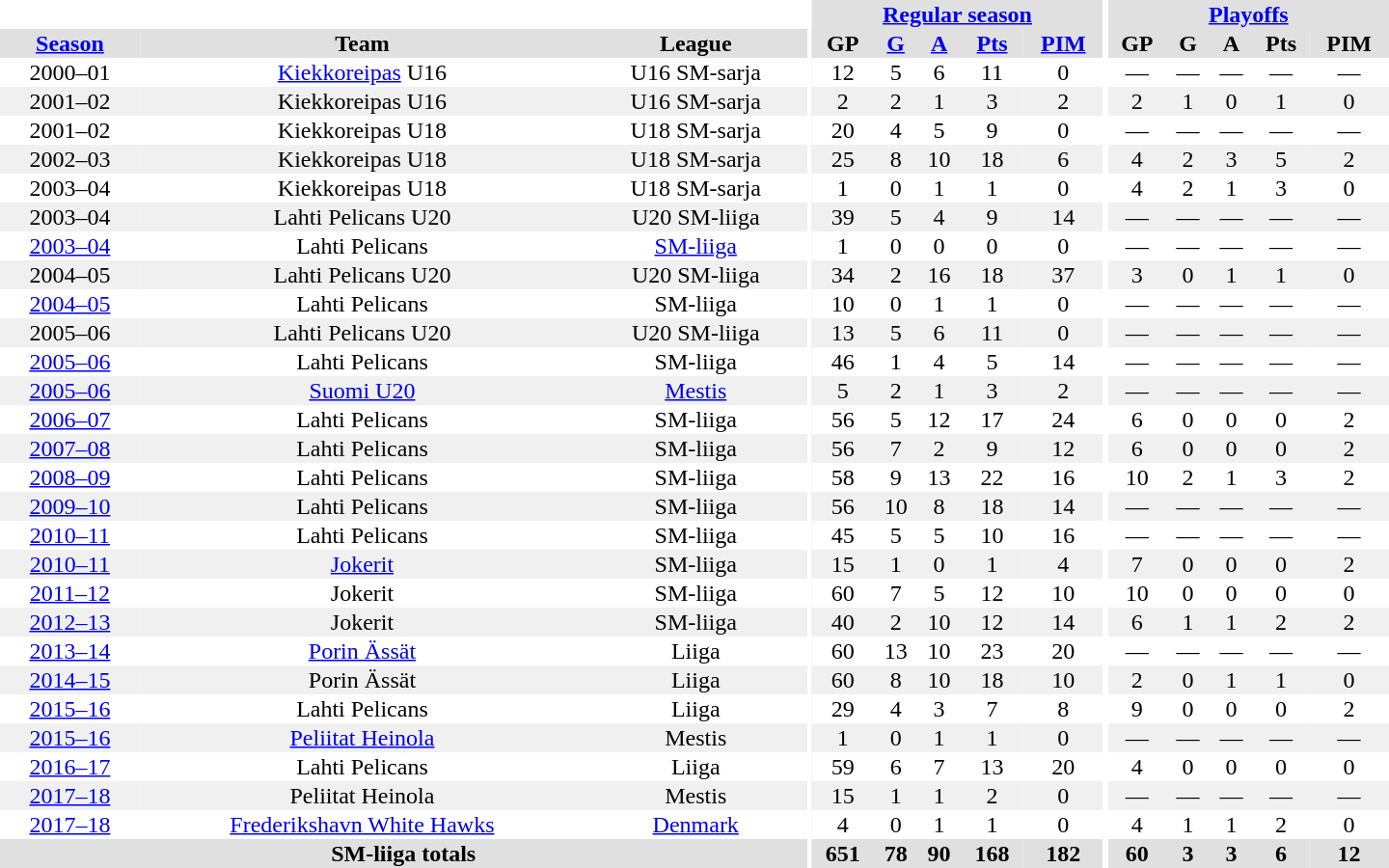<table border="0" cellpadding="1" cellspacing="0" style="text-align:center; width:60em">
<tr bgcolor="#e0e0e0">
<th colspan="3" bgcolor="#ffffff"></th>
<th rowspan="99" bgcolor="#ffffff"></th>
<th colspan="5"><a href='#'>Regular season</a></th>
<th rowspan="99" bgcolor="#ffffff"></th>
<th colspan="5"><a href='#'>Playoffs</a></th>
</tr>
<tr bgcolor="#e0e0e0">
<th><a href='#'>Season</a></th>
<th>Team</th>
<th>League</th>
<th>GP</th>
<th><a href='#'>G</a></th>
<th><a href='#'>A</a></th>
<th><a href='#'>Pts</a></th>
<th><a href='#'>PIM</a></th>
<th>GP</th>
<th>G</th>
<th>A</th>
<th>Pts</th>
<th>PIM</th>
</tr>
<tr>
<td>2000–01</td>
<td><a href='#'>Kiekkoreipas</a> U16</td>
<td>U16 SM-sarja</td>
<td>12</td>
<td>5</td>
<td>6</td>
<td>11</td>
<td>0</td>
<td>—</td>
<td>—</td>
<td>—</td>
<td>—</td>
<td>—</td>
</tr>
<tr bgcolor="#f0f0f0">
<td>2001–02</td>
<td>Kiekkoreipas U16</td>
<td>U16 SM-sarja</td>
<td>2</td>
<td>2</td>
<td>1</td>
<td>3</td>
<td>2</td>
<td>2</td>
<td>1</td>
<td>0</td>
<td>1</td>
<td>0</td>
</tr>
<tr>
<td>2001–02</td>
<td>Kiekkoreipas U18</td>
<td>U18 SM-sarja</td>
<td>20</td>
<td>4</td>
<td>5</td>
<td>9</td>
<td>0</td>
<td>—</td>
<td>—</td>
<td>—</td>
<td>—</td>
<td>—</td>
</tr>
<tr bgcolor="#f0f0f0">
<td>2002–03</td>
<td>Kiekkoreipas U18</td>
<td>U18 SM-sarja</td>
<td>25</td>
<td>8</td>
<td>10</td>
<td>18</td>
<td>6</td>
<td>4</td>
<td>2</td>
<td>3</td>
<td>5</td>
<td>2</td>
</tr>
<tr>
<td>2003–04</td>
<td>Kiekkoreipas U18</td>
<td>U18 SM-sarja</td>
<td>1</td>
<td>0</td>
<td>1</td>
<td>1</td>
<td>0</td>
<td>4</td>
<td>2</td>
<td>1</td>
<td>3</td>
<td>0</td>
</tr>
<tr bgcolor="#f0f0f0">
<td>2003–04</td>
<td>Lahti Pelicans U20</td>
<td>U20 SM-liiga</td>
<td>39</td>
<td>5</td>
<td>4</td>
<td>9</td>
<td>14</td>
<td>—</td>
<td>—</td>
<td>—</td>
<td>—</td>
<td>—</td>
</tr>
<tr>
<td><a href='#'>2003–04</a></td>
<td>Lahti Pelicans</td>
<td><a href='#'>SM-liiga</a></td>
<td>1</td>
<td>0</td>
<td>0</td>
<td>0</td>
<td>0</td>
<td>—</td>
<td>—</td>
<td>—</td>
<td>—</td>
<td>—</td>
</tr>
<tr bgcolor="#f0f0f0">
<td>2004–05</td>
<td>Lahti Pelicans U20</td>
<td>U20 SM-liiga</td>
<td>34</td>
<td>2</td>
<td>16</td>
<td>18</td>
<td>37</td>
<td>3</td>
<td>0</td>
<td>1</td>
<td>1</td>
<td>0</td>
</tr>
<tr>
<td><a href='#'>2004–05</a></td>
<td>Lahti Pelicans</td>
<td>SM-liiga</td>
<td>10</td>
<td>0</td>
<td>1</td>
<td>1</td>
<td>0</td>
<td>—</td>
<td>—</td>
<td>—</td>
<td>—</td>
<td>—</td>
</tr>
<tr bgcolor="#f0f0f0">
<td>2005–06</td>
<td>Lahti Pelicans U20</td>
<td>U20 SM-liiga</td>
<td>13</td>
<td>5</td>
<td>6</td>
<td>11</td>
<td>0</td>
<td>—</td>
<td>—</td>
<td>—</td>
<td>—</td>
<td>—</td>
</tr>
<tr>
<td><a href='#'>2005–06</a></td>
<td>Lahti Pelicans</td>
<td>SM-liiga</td>
<td>46</td>
<td>1</td>
<td>4</td>
<td>5</td>
<td>14</td>
<td>—</td>
<td>—</td>
<td>—</td>
<td>—</td>
<td>—</td>
</tr>
<tr bgcolor="#f0f0f0">
<td><a href='#'>2005–06</a></td>
<td><a href='#'>Suomi U20</a></td>
<td><a href='#'>Mestis</a></td>
<td>5</td>
<td>2</td>
<td>1</td>
<td>3</td>
<td>2</td>
<td>—</td>
<td>—</td>
<td>—</td>
<td>—</td>
<td>—</td>
</tr>
<tr>
<td><a href='#'>2006–07</a></td>
<td>Lahti Pelicans</td>
<td>SM-liiga</td>
<td>56</td>
<td>5</td>
<td>12</td>
<td>17</td>
<td>24</td>
<td>6</td>
<td>0</td>
<td>0</td>
<td>0</td>
<td>2</td>
</tr>
<tr bgcolor="#f0f0f0">
<td><a href='#'>2007–08</a></td>
<td>Lahti Pelicans</td>
<td>SM-liiga</td>
<td>56</td>
<td>7</td>
<td>2</td>
<td>9</td>
<td>12</td>
<td>6</td>
<td>0</td>
<td>0</td>
<td>0</td>
<td>2</td>
</tr>
<tr>
<td><a href='#'>2008–09</a></td>
<td>Lahti Pelicans</td>
<td>SM-liiga</td>
<td>58</td>
<td>9</td>
<td>13</td>
<td>22</td>
<td>16</td>
<td>10</td>
<td>2</td>
<td>1</td>
<td>3</td>
<td>2</td>
</tr>
<tr bgcolor="#f0f0f0">
<td><a href='#'>2009–10</a></td>
<td>Lahti Pelicans</td>
<td>SM-liiga</td>
<td>56</td>
<td>10</td>
<td>8</td>
<td>18</td>
<td>14</td>
<td>—</td>
<td>—</td>
<td>—</td>
<td>—</td>
<td>—</td>
</tr>
<tr>
<td><a href='#'>2010–11</a></td>
<td>Lahti Pelicans</td>
<td>SM-liiga</td>
<td>45</td>
<td>5</td>
<td>5</td>
<td>10</td>
<td>16</td>
<td>—</td>
<td>—</td>
<td>—</td>
<td>—</td>
<td>—</td>
</tr>
<tr bgcolor="#f0f0f0">
<td><a href='#'>2010–11</a></td>
<td><a href='#'>Jokerit</a></td>
<td>SM-liiga</td>
<td>15</td>
<td>1</td>
<td>0</td>
<td>1</td>
<td>4</td>
<td>7</td>
<td>0</td>
<td>0</td>
<td>0</td>
<td>2</td>
</tr>
<tr>
<td><a href='#'>2011–12</a></td>
<td>Jokerit</td>
<td>SM-liiga</td>
<td>60</td>
<td>7</td>
<td>5</td>
<td>12</td>
<td>10</td>
<td>10</td>
<td>0</td>
<td>0</td>
<td>0</td>
<td>0</td>
</tr>
<tr bgcolor="#f0f0f0">
<td><a href='#'>2012–13</a></td>
<td>Jokerit</td>
<td>SM-liiga</td>
<td>40</td>
<td>2</td>
<td>10</td>
<td>12</td>
<td>14</td>
<td>6</td>
<td>1</td>
<td>1</td>
<td>2</td>
<td>2</td>
</tr>
<tr>
<td><a href='#'>2013–14</a></td>
<td><a href='#'>Porin Ässät</a></td>
<td>Liiga</td>
<td>60</td>
<td>13</td>
<td>10</td>
<td>23</td>
<td>20</td>
<td>—</td>
<td>—</td>
<td>—</td>
<td>—</td>
<td>—</td>
</tr>
<tr bgcolor="#f0f0f0">
<td><a href='#'>2014–15</a></td>
<td>Porin Ässät</td>
<td>Liiga</td>
<td>60</td>
<td>8</td>
<td>10</td>
<td>18</td>
<td>10</td>
<td>2</td>
<td>0</td>
<td>1</td>
<td>1</td>
<td>0</td>
</tr>
<tr>
<td><a href='#'>2015–16</a></td>
<td>Lahti Pelicans</td>
<td>Liiga</td>
<td>29</td>
<td>4</td>
<td>3</td>
<td>7</td>
<td>8</td>
<td>9</td>
<td>0</td>
<td>0</td>
<td>0</td>
<td>2</td>
</tr>
<tr bgcolor="#f0f0f0">
<td><a href='#'>2015–16</a></td>
<td><a href='#'>Peliitat Heinola</a></td>
<td>Mestis</td>
<td>1</td>
<td>0</td>
<td>1</td>
<td>1</td>
<td>0</td>
<td>—</td>
<td>—</td>
<td>—</td>
<td>—</td>
<td>—</td>
</tr>
<tr>
<td><a href='#'>2016–17</a></td>
<td>Lahti Pelicans</td>
<td>Liiga</td>
<td>59</td>
<td>6</td>
<td>7</td>
<td>13</td>
<td>20</td>
<td>4</td>
<td>0</td>
<td>0</td>
<td>0</td>
<td>0</td>
</tr>
<tr bgcolor="#f0f0f0">
<td><a href='#'>2017–18</a></td>
<td>Peliitat Heinola</td>
<td>Mestis</td>
<td>15</td>
<td>1</td>
<td>1</td>
<td>2</td>
<td>0</td>
<td>—</td>
<td>—</td>
<td>—</td>
<td>—</td>
<td>—</td>
</tr>
<tr>
<td><a href='#'>2017–18</a></td>
<td><a href='#'>Frederikshavn White Hawks</a></td>
<td><a href='#'>Denmark</a></td>
<td>4</td>
<td>0</td>
<td>1</td>
<td>1</td>
<td>0</td>
<td>4</td>
<td>1</td>
<td>1</td>
<td>2</td>
<td>0</td>
</tr>
<tr>
</tr>
<tr ALIGN="center" bgcolor="#e0e0e0">
<th colspan="3">SM-liiga totals</th>
<th ALIGN="center">651</th>
<th ALIGN="center">78</th>
<th ALIGN="center">90</th>
<th ALIGN="center">168</th>
<th ALIGN="center">182</th>
<th ALIGN="center">60</th>
<th ALIGN="center">3</th>
<th ALIGN="center">3</th>
<th ALIGN="center">6</th>
<th ALIGN="center">12</th>
</tr>
</table>
